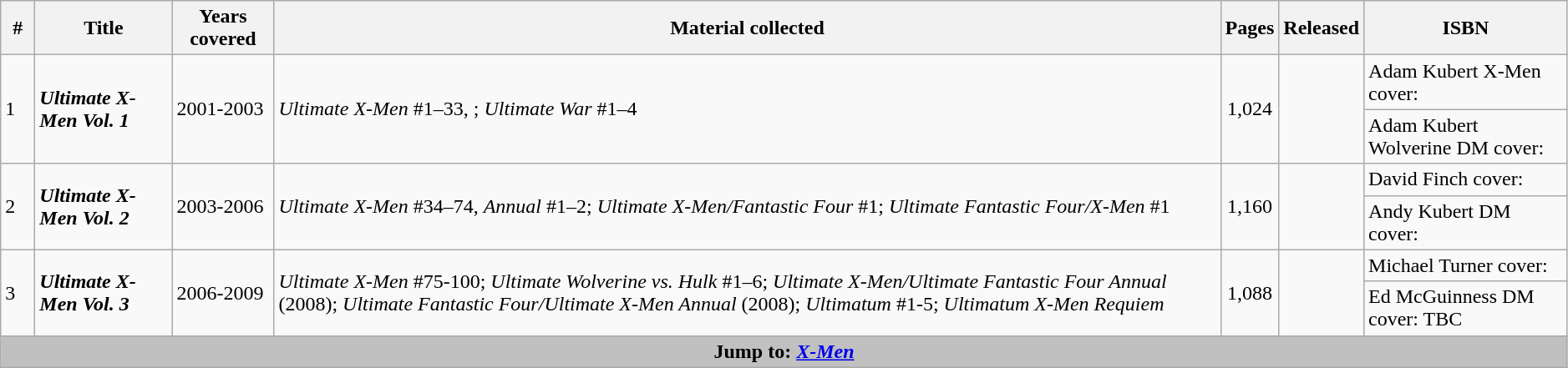<table class="wikitable sortable" width=99%>
<tr>
<th class="unsortable" width=20px>#</th>
<th>Title</th>
<th>Years covered</th>
<th class="unsortable">Material collected</th>
<th>Pages</th>
<th>Released</th>
<th class="unsortable">ISBN</th>
</tr>
<tr>
<td rowspan=2>1</td>
<td rowspan=2><strong><em>Ultimate X-Men Vol. 1</em></strong></td>
<td rowspan=2>2001-2003</td>
<td rowspan=2><em>Ultimate X-Men</em> #1–33, ; <em>Ultimate War</em> #1–4</td>
<td style="text-align: center;" rowspan=2>1,024</td>
<td rowspan=2></td>
<td>Adam Kubert X-Men cover: </td>
</tr>
<tr>
<td>Adam Kubert Wolverine DM cover: </td>
</tr>
<tr>
<td rowspan=2>2</td>
<td rowspan=2><strong><em>Ultimate X-Men Vol. 2</em></strong></td>
<td rowspan=2>2003-2006</td>
<td rowspan=2><em>Ultimate X-Men</em> #34–74, <em>Annual</em> #1–2; <em>Ultimate X-Men/Fantastic Four</em> #1; <em>Ultimate Fantastic Four/X-Men</em> #1</td>
<td style="text-align: center;" rowspan=2>1,160</td>
<td rowspan=2></td>
<td>David Finch cover: </td>
</tr>
<tr>
<td>Andy Kubert DM cover: </td>
</tr>
<tr>
<td rowspan=2>3</td>
<td rowspan=2><strong><em>Ultimate X-Men Vol. 3</em></strong></td>
<td rowspan=2>2006-2009</td>
<td rowspan=2><em>Ultimate X-Men</em> #75-100; <em>Ultimate Wolverine vs. Hulk</em> #1–6; <em>Ultimate X-Men/Ultimate Fantastic Four Annual</em> (2008); <em>Ultimate Fantastic Four/Ultimate X-Men Annual</em> (2008); <em>Ultimatum</em> #1-5; <em>Ultimatum X-Men Requiem</em></td>
<td style="text-align: center;" rowspan=2>1,088</td>
<td rowspan=2></td>
<td>Michael Turner cover: </td>
</tr>
<tr>
<td>Ed McGuinness DM cover: TBC</td>
</tr>
<tr>
<th colspan=7 style="background-color: silver;">Jump to: <a href='#'><em>X-Men</em></a></th>
</tr>
</table>
